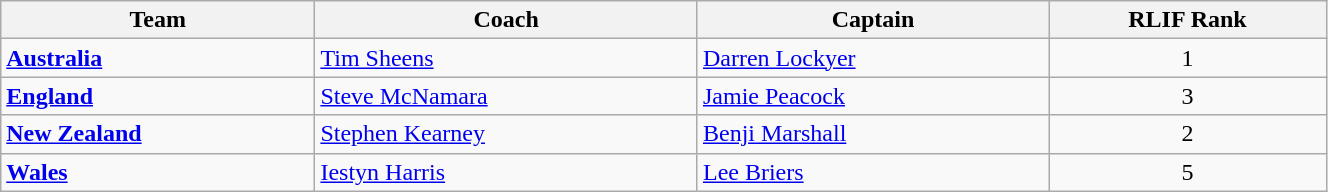<table class="wikitable sortable" style="width:70%;">
<tr>
<th>Team</th>
<th>Coach</th>
<th>Captain</th>
<th>RLIF Rank</th>
</tr>
<tr>
<td> <strong><a href='#'>Australia</a></strong></td>
<td><a href='#'>Tim Sheens</a></td>
<td><a href='#'>Darren Lockyer</a></td>
<td style="text-align: center;">1</td>
</tr>
<tr>
<td> <strong><a href='#'>England</a></strong></td>
<td><a href='#'>Steve McNamara</a></td>
<td><a href='#'>Jamie Peacock</a></td>
<td style="text-align: center;">3</td>
</tr>
<tr>
<td> <strong><a href='#'>New Zealand</a></strong></td>
<td><a href='#'>Stephen Kearney</a></td>
<td><a href='#'>Benji Marshall</a></td>
<td style="text-align: center;">2</td>
</tr>
<tr>
<td> <strong><a href='#'>Wales</a></strong></td>
<td><a href='#'>Iestyn Harris</a></td>
<td><a href='#'>Lee Briers</a></td>
<td style="text-align: center;">5</td>
</tr>
</table>
